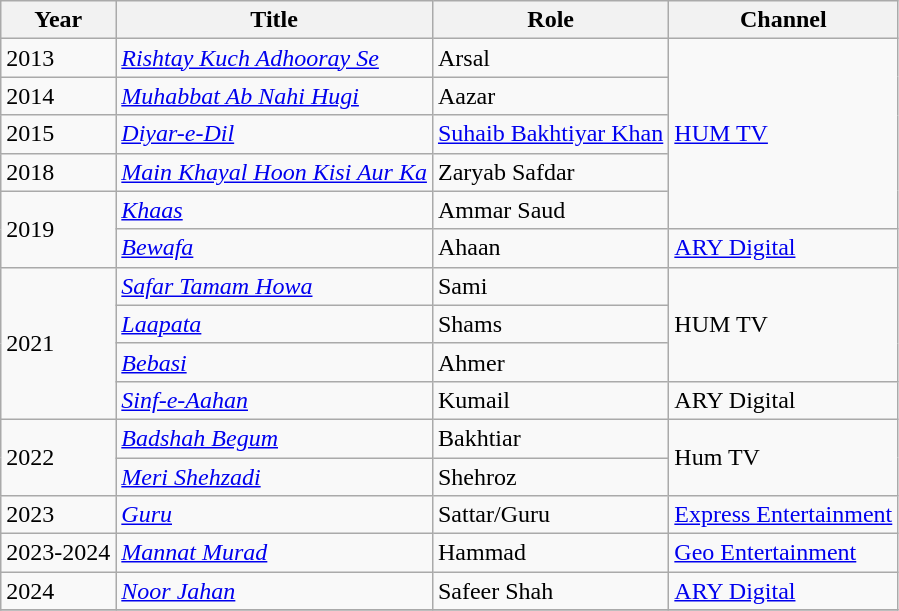<table class="wikitable sortable">
<tr>
<th>Year</th>
<th>Title</th>
<th>Role</th>
<th>Channel</th>
</tr>
<tr>
<td>2013</td>
<td><em><a href='#'>Rishtay Kuch Adhooray Se</a></em></td>
<td>Arsal</td>
<td rowspan="5"><a href='#'>HUM TV</a></td>
</tr>
<tr>
<td>2014</td>
<td><em><a href='#'>Muhabbat Ab Nahi Hugi</a></em></td>
<td>Aazar</td>
</tr>
<tr>
<td>2015</td>
<td><em><a href='#'>Diyar-e-Dil</a></em></td>
<td><a href='#'>Suhaib Bakhtiyar Khan</a></td>
</tr>
<tr>
<td>2018</td>
<td><em><a href='#'>Main Khayal Hoon Kisi Aur Ka</a></em></td>
<td>Zaryab Safdar</td>
</tr>
<tr>
<td rowspan="2">2019</td>
<td><em><a href='#'>Khaas</a></em></td>
<td>Ammar Saud</td>
</tr>
<tr>
<td><em><a href='#'>Bewafa</a></em></td>
<td>Ahaan</td>
<td><a href='#'>ARY Digital</a></td>
</tr>
<tr>
<td rowspan="4">2021</td>
<td><em><a href='#'>Safar Tamam Howa</a></em></td>
<td>Sami</td>
<td rowspan="3">HUM TV</td>
</tr>
<tr>
<td><em><a href='#'>Laapata</a></em></td>
<td>Shams</td>
</tr>
<tr>
<td><em><a href='#'>Bebasi</a></em></td>
<td>Ahmer</td>
</tr>
<tr>
<td><em><a href='#'>Sinf-e-Aahan</a></em></td>
<td>Kumail</td>
<td>ARY Digital</td>
</tr>
<tr>
<td rowspan="2">2022</td>
<td><em><a href='#'>Badshah Begum</a></em></td>
<td>Bakhtiar</td>
<td rowspan="2">Hum TV</td>
</tr>
<tr>
<td><em><a href='#'>Meri Shehzadi</a></em></td>
<td>Shehroz</td>
</tr>
<tr>
<td>2023</td>
<td><em><a href='#'>Guru</a></em></td>
<td>Sattar/Guru</td>
<td><a href='#'>Express Entertainment</a></td>
</tr>
<tr>
<td>2023-2024</td>
<td><em><a href='#'>Mannat Murad</a></em></td>
<td>Hammad</td>
<td><a href='#'>Geo Entertainment</a></td>
</tr>
<tr>
<td>2024</td>
<td><em><a href='#'>Noor Jahan</a></em></td>
<td>Safeer Shah</td>
<td><a href='#'>ARY Digital</a></td>
</tr>
<tr>
</tr>
</table>
